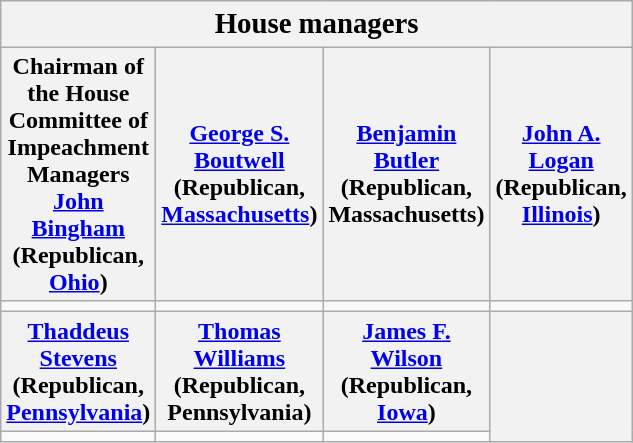<table class="wikitable">
<tr>
<th colspan="8" style="text-align:center; font-size:120%;">House managers</th>
</tr>
<tr>
<th scope="col" style="width:3em; font-size:100%;">Chairman of the House Committee of Impeachment Managers <a href='#'>John Bingham</a> <br>(Republican, <a href='#'>Ohio</a>)</th>
<th scope="col" style="width:3em; font-size:100%;"><a href='#'>George S. Boutwell</a><br>(Republican, <a href='#'>Massachusetts</a>)</th>
<th scope="col" style="width:3em; font-size:100%;"><a href='#'>Benjamin Butler</a><br>(Republican, Massachusetts)</th>
<th scope="col" style="width:3em; font-size:100%;"><a href='#'>John A. Logan</a><br>(Republican, <a href='#'>Illinois</a>)</th>
</tr>
<tr>
<td></td>
<td></td>
<td></td>
<td></td>
</tr>
<tr>
<th scope="col" style="width:3em; font-size:100%;"><a href='#'>Thaddeus Stevens</a><br>(Republican, <a href='#'>Pennsylvania</a>)</th>
<th scope="col" style="width:3em; font-size:100%;"><a href='#'>Thomas Williams</a><br>(Republican, Pennsylvania)</th>
<th scope="col" style="width:3em; font-size:100%;"><a href='#'>James F. Wilson</a><br>(Republican, <a href='#'>Iowa</a>)</th>
<th rowspan=2></th>
</tr>
<tr>
<td></td>
<td></td>
<td></td>
</tr>
</table>
